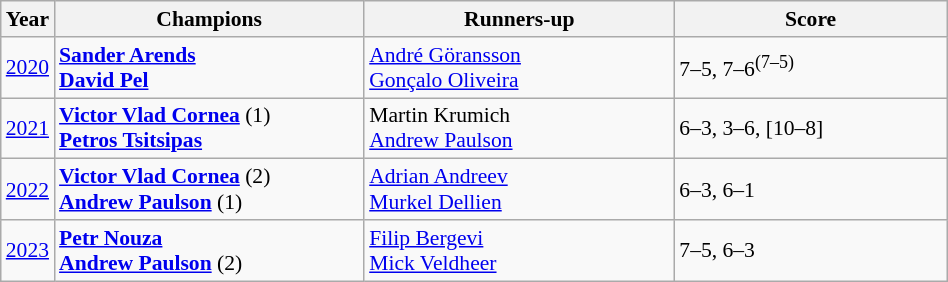<table class="wikitable" style="font-size:90%">
<tr>
<th>Year</th>
<th style="width:200px;">Champions</th>
<th style="width:200px;">Runners-up</th>
<th style="width:175px;">Score</th>
</tr>
<tr>
<td><a href='#'>2020</a></td>
<td> <strong><a href='#'>Sander Arends</a></strong><br> <strong><a href='#'>David Pel</a></strong></td>
<td> <a href='#'>André Göransson</a><br> <a href='#'>Gonçalo Oliveira</a></td>
<td>7–5, 7–6<sup>(7–5)</sup></td>
</tr>
<tr>
<td><a href='#'>2021</a></td>
<td> <strong><a href='#'>Victor Vlad Cornea</a></strong> (1)<br> <strong><a href='#'>Petros Tsitsipas</a></strong></td>
<td> Martin Krumich<br> <a href='#'>Andrew Paulson</a></td>
<td>6–3, 3–6, [10–8]</td>
</tr>
<tr>
<td><a href='#'>2022</a></td>
<td> <strong><a href='#'>Victor Vlad Cornea</a></strong> (2)<br> <strong><a href='#'>Andrew Paulson</a></strong> (1)</td>
<td> <a href='#'>Adrian Andreev</a><br> <a href='#'>Murkel Dellien</a></td>
<td>6–3, 6–1</td>
</tr>
<tr>
<td><a href='#'>2023</a></td>
<td> <strong><a href='#'>Petr Nouza</a></strong><br> <strong><a href='#'>Andrew Paulson</a></strong> (2)</td>
<td> <a href='#'>Filip Bergevi</a><br> <a href='#'>Mick Veldheer</a></td>
<td>7–5, 6–3</td>
</tr>
</table>
